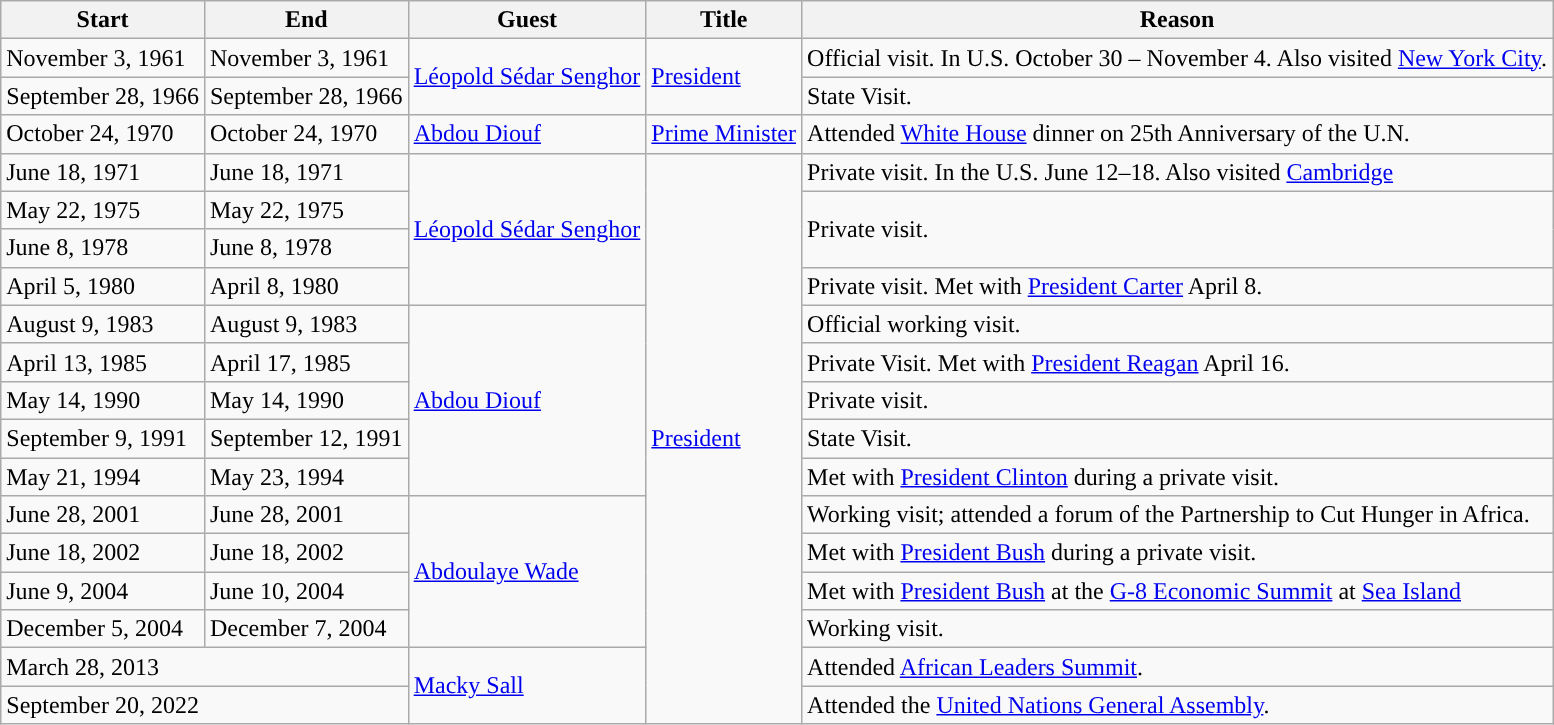<table class="wikitable sortable">
<tr>
<th>Start</th>
<th>End</th>
<th>Guest</th>
<th>Title</th>
<th>Reason</th>
</tr>
<tr>
<td>November 3, 1961</td>
<td>November 3, 1961</td>
<td rowspan=2><a href='#'>Léopold Sédar Senghor</a></td>
<td rowspan=2><a href='#'>President</a></td>
<td>Official visit. In U.S. October 30 – November 4. Also visited <a href='#'>New York City</a>.</td>
</tr>
<tr>
<td>September 28, 1966</td>
<td>September 28, 1966</td>
<td>State Visit.</td>
</tr>
<tr>
<td>October 24, 1970</td>
<td>October 24, 1970</td>
<td><a href='#'>Abdou Diouf</a></td>
<td><a href='#'>Prime Minister</a></td>
<td>Attended <a href='#'>White House</a> dinner on 25th Anniversary of the U.N.</td>
</tr>
<tr>
<td>June 18, 1971</td>
<td>June 18, 1971</td>
<td rowspan=4><a href='#'>Léopold Sédar Senghor</a></td>
<td rowspan=15><a href='#'>President</a></td>
<td>Private visit. In the U.S. June 12–18. Also visited <a href='#'>Cambridge</a></td>
</tr>
<tr>
<td>May 22, 1975</td>
<td>May 22, 1975</td>
<td rowspan=2>Private visit.</td>
</tr>
<tr>
<td>June 8, 1978</td>
<td>June 8, 1978</td>
</tr>
<tr>
<td>April 5, 1980</td>
<td>April 8, 1980</td>
<td>Private visit. Met with <a href='#'>President Carter</a> April 8.</td>
</tr>
<tr>
<td>August 9, 1983</td>
<td>August 9, 1983</td>
<td rowspan=5><a href='#'>Abdou Diouf</a></td>
<td>Official working visit.</td>
</tr>
<tr>
<td>April 13, 1985</td>
<td>April 17, 1985</td>
<td>Private Visit. Met with <a href='#'>President Reagan</a> April 16.</td>
</tr>
<tr>
<td>May 14, 1990</td>
<td>May 14, 1990</td>
<td>Private visit.</td>
</tr>
<tr>
<td>September 9, 1991</td>
<td>September 12, 1991</td>
<td>State Visit.</td>
</tr>
<tr>
<td>May 21, 1994</td>
<td>May 23, 1994</td>
<td>Met with <a href='#'>President Clinton</a> during a private visit.</td>
</tr>
<tr>
<td>June 28, 2001</td>
<td>June 28, 2001</td>
<td rowspan=4><a href='#'>Abdoulaye Wade</a></td>
<td>Working visit; attended a forum of the Partnership to Cut Hunger in Africa.</td>
</tr>
<tr>
<td>June 18, 2002</td>
<td>June 18, 2002</td>
<td>Met with <a href='#'>President Bush</a> during a private visit.</td>
</tr>
<tr>
<td>June 9, 2004</td>
<td>June 10, 2004</td>
<td>Met with <a href='#'>President Bush</a> at the <a href='#'>G-8 Economic Summit</a> at <a href='#'>Sea Island</a></td>
</tr>
<tr>
<td>December 5, 2004</td>
<td>December 7, 2004</td>
<td>Working visit.</td>
</tr>
<tr>
<td colspan="2"><div>March 28, 2013</div></td>
<td rowspan="2"><a href='#'>Macky Sall</a></td>
<td>Attended <a href='#'>African Leaders Summit</a>.</td>
</tr>
<tr>
<td colspan="2"><div>September 20, 2022</div></td>
<td>Attended the <a href='#'>United Nations General Assembly</a>.</td>
</tr>
</table>
